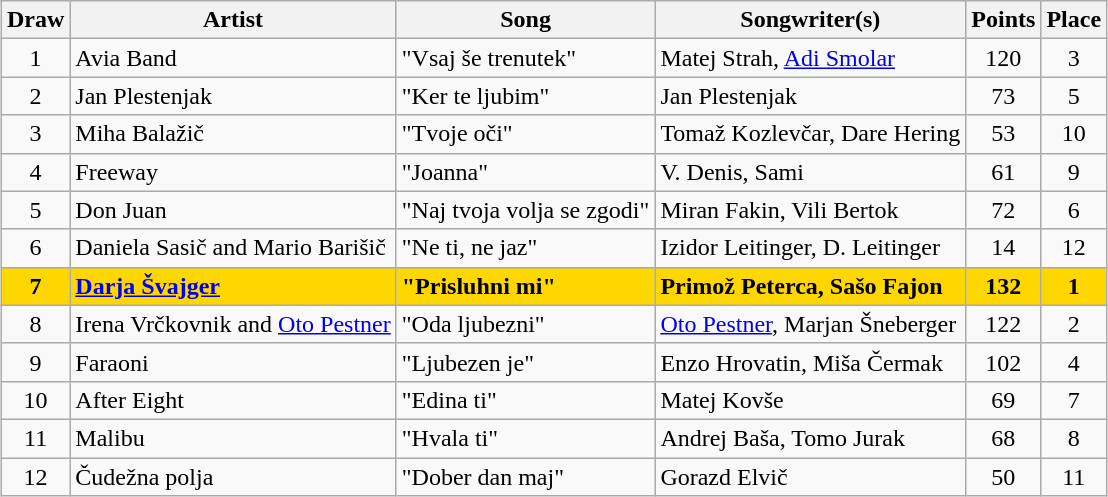<table class="sortable wikitable" style="margin: 1em auto 1em auto; text-align:center">
<tr>
<th>Draw</th>
<th>Artist</th>
<th>Song</th>
<th>Songwriter(s)</th>
<th>Points</th>
<th>Place</th>
</tr>
<tr>
<td>1</td>
<td align="left">Avia Band</td>
<td align="left">"Vsaj še trenutek"</td>
<td align="left">Matej Strah, <a href='#'>Adi Smolar</a></td>
<td>120</td>
<td>3</td>
</tr>
<tr>
<td>2</td>
<td align="left">Jan Plestenjak</td>
<td align="left">"Ker te ljubim"</td>
<td align="left">Jan Plestenjak</td>
<td>73</td>
<td>5</td>
</tr>
<tr>
<td>3</td>
<td align="left">Miha Balažič</td>
<td align="left">"Tvoje oči"</td>
<td align="left">Tomaž Kozlevčar, Dare Hering</td>
<td>53</td>
<td>10</td>
</tr>
<tr>
<td>4</td>
<td align="left">Freeway</td>
<td align="left">"Joanna"</td>
<td align="left">V. Denis, Sami</td>
<td>61</td>
<td>9</td>
</tr>
<tr>
<td>5</td>
<td align="left">Don Juan</td>
<td align="left">"Naj tvoja volja se zgodi"</td>
<td align="left">Miran Fakin, Vili Bertok</td>
<td>72</td>
<td>6</td>
</tr>
<tr>
<td>6</td>
<td align="left">Daniela Sasič and Mario Barišič</td>
<td align="left">"Ne ti, ne jaz"</td>
<td align="left">Izidor Leitinger, D. Leitinger</td>
<td>14</td>
<td>12</td>
</tr>
<tr style="background:gold; font-weight:bold;">
<td>7</td>
<td align="left"><a href='#'>Darja Švajger</a></td>
<td align="left">"Prisluhni mi"</td>
<td align="left">Primož Peterca, Sašo Fajon</td>
<td>132</td>
<td>1</td>
</tr>
<tr>
<td>8</td>
<td align="left">Irena Vrčkovnik and <a href='#'>Oto Pestner</a></td>
<td align="left">"Oda ljubezni"</td>
<td align="left"><a href='#'>Oto Pestner</a>, Marjan Šneberger</td>
<td>122</td>
<td>2</td>
</tr>
<tr>
<td>9</td>
<td align="left">Faraoni</td>
<td align="left">"Ljubezen je"</td>
<td align="left">Enzo Hrovatin, Miša Čermak</td>
<td>102</td>
<td>4</td>
</tr>
<tr>
<td>10</td>
<td align="left">After Eight</td>
<td align="left">"Edina ti"</td>
<td align="left">Matej Kovše</td>
<td>69</td>
<td>7</td>
</tr>
<tr>
<td>11</td>
<td align="left">Malibu</td>
<td align="left">"Hvala ti"</td>
<td align="left">Andrej Baša, Tomo Jurak</td>
<td>68</td>
<td>8</td>
</tr>
<tr>
<td>12</td>
<td align="left">Čudežna polja</td>
<td align="left">"Dober dan maj"</td>
<td align="left">Gorazd Elvič</td>
<td>50</td>
<td>11</td>
</tr>
</table>
